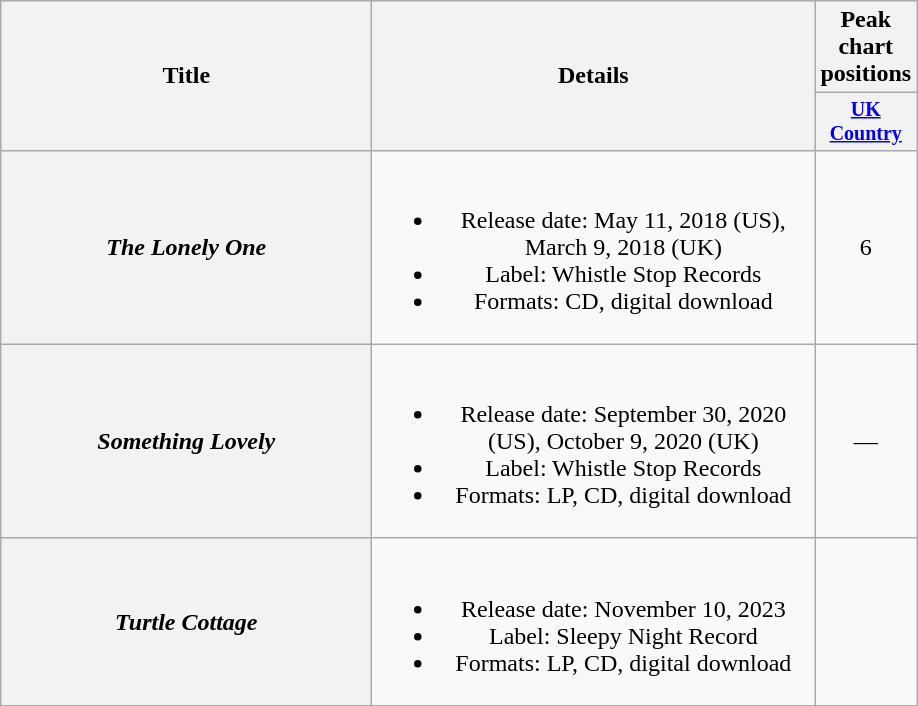<table class="wikitable plainrowheaders" style="text-align:center;">
<tr>
<th rowspan="2" style="width:15em;">Title</th>
<th rowspan="2" style="width:18em;">Details</th>
<th colspan="1">Peak chart positions</th>
</tr>
<tr style="font-size:smaller;">
<th style="width:4em;"><a href='#'>UK Country</a></th>
</tr>
<tr 7 http://www.officialcharts.com/charts/country-artists-albums-chart/20180316/21/>
<th scope="row"><em>The Lonely One</em></th>
<td><br><ul><li>Release date: May 11, 2018 (US), March 9, 2018 (UK)</li><li>Label: Whistle Stop Records</li><li>Formats: CD, digital download</li></ul></td>
<td>6</td>
</tr>
<tr>
<th scope="row"><em>Something Lovely</em></th>
<td><br><ul><li>Release date: September 30, 2020 (US), October 9, 2020 (UK)</li><li>Label: Whistle Stop Records</li><li>Formats: LP, CD, digital download</li></ul></td>
<td>—</td>
</tr>
<tr>
<th scope="row"><em>Turtle Cottage</em></th>
<td><br><ul><li>Release date: November 10, 2023</li><li>Label: Sleepy Night Record</li><li>Formats: LP, CD, digital download</li></ul></td>
</tr>
</table>
